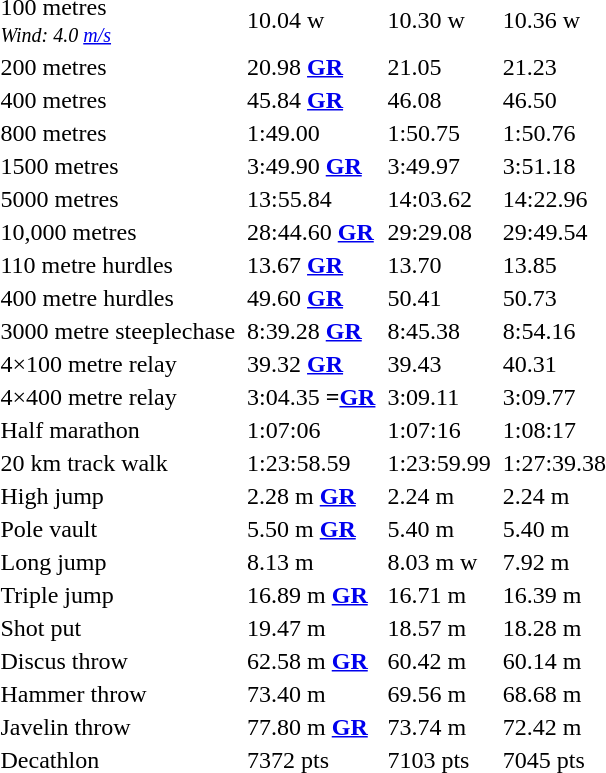<table>
<tr>
<td>100 metres<br><small><em>Wind: 4.0 <a href='#'>m/s</a></em></small></td>
<td></td>
<td>10.04 w</td>
<td></td>
<td>10.30 w</td>
<td></td>
<td>10.36 w</td>
</tr>
<tr>
<td>200 metres</td>
<td></td>
<td>20.98 <strong><a href='#'>GR</a></strong></td>
<td></td>
<td>21.05</td>
<td></td>
<td>21.23</td>
</tr>
<tr>
<td>400 metres</td>
<td></td>
<td>45.84 <strong><a href='#'>GR</a></strong></td>
<td></td>
<td>46.08</td>
<td></td>
<td>46.50</td>
</tr>
<tr>
<td>800 metres</td>
<td></td>
<td>1:49.00</td>
<td></td>
<td>1:50.75</td>
<td></td>
<td>1:50.76</td>
</tr>
<tr>
<td>1500 metres</td>
<td></td>
<td>3:49.90 <strong><a href='#'>GR</a></strong></td>
<td></td>
<td>3:49.97</td>
<td></td>
<td>3:51.18</td>
</tr>
<tr>
<td>5000 metres</td>
<td></td>
<td>13:55.84</td>
<td></td>
<td>14:03.62</td>
<td></td>
<td>14:22.96</td>
</tr>
<tr>
<td>10,000 metres</td>
<td></td>
<td>28:44.60 <strong><a href='#'>GR</a></strong></td>
<td></td>
<td>29:29.08</td>
<td></td>
<td>29:49.54</td>
</tr>
<tr>
<td>110 metre hurdles</td>
<td></td>
<td>13.67 <strong><a href='#'>GR</a></strong></td>
<td></td>
<td>13.70</td>
<td></td>
<td>13.85</td>
</tr>
<tr>
<td>400 metre hurdles</td>
<td></td>
<td>49.60 <strong><a href='#'>GR</a></strong></td>
<td></td>
<td>50.41</td>
<td></td>
<td>50.73</td>
</tr>
<tr>
<td>3000 metre steeplechase</td>
<td></td>
<td>8:39.28 <strong><a href='#'>GR</a></strong></td>
<td></td>
<td>8:45.38</td>
<td></td>
<td>8:54.16</td>
</tr>
<tr>
<td>4×100 metre relay</td>
<td></td>
<td>39.32 <strong><a href='#'>GR</a></strong></td>
<td></td>
<td>39.43</td>
<td></td>
<td>40.31</td>
</tr>
<tr>
<td>4×400 metre relay</td>
<td></td>
<td>3:04.35 <strong>=<a href='#'>GR</a></strong></td>
<td></td>
<td>3:09.11</td>
<td></td>
<td>3:09.77</td>
</tr>
<tr>
<td>Half marathon</td>
<td></td>
<td>1:07:06</td>
<td></td>
<td>1:07:16</td>
<td></td>
<td>1:08:17</td>
</tr>
<tr>
<td>20 km track walk</td>
<td></td>
<td>1:23:58.59</td>
<td></td>
<td>1:23:59.99</td>
<td></td>
<td>1:27:39.38</td>
</tr>
<tr>
<td>High jump</td>
<td></td>
<td>2.28 m <strong><a href='#'>GR</a></strong></td>
<td></td>
<td>2.24 m</td>
<td></td>
<td>2.24 m</td>
</tr>
<tr>
<td>Pole vault</td>
<td></td>
<td>5.50 m <strong><a href='#'>GR</a></strong></td>
<td></td>
<td>5.40 m</td>
<td></td>
<td>5.40 m</td>
</tr>
<tr>
<td>Long jump</td>
<td></td>
<td>8.13 m</td>
<td></td>
<td>8.03 m w</td>
<td></td>
<td>7.92 m</td>
</tr>
<tr>
<td>Triple jump</td>
<td></td>
<td>16.89 m <strong><a href='#'>GR</a></strong></td>
<td></td>
<td>16.71 m</td>
<td></td>
<td>16.39 m</td>
</tr>
<tr>
<td>Shot put</td>
<td></td>
<td>19.47 m</td>
<td></td>
<td>18.57 m</td>
<td></td>
<td>18.28 m</td>
</tr>
<tr>
<td>Discus throw</td>
<td></td>
<td>62.58 m <strong><a href='#'>GR</a></strong></td>
<td></td>
<td>60.42 m</td>
<td></td>
<td>60.14 m</td>
</tr>
<tr>
<td>Hammer throw</td>
<td></td>
<td>73.40 m</td>
<td></td>
<td>69.56 m</td>
<td></td>
<td>68.68 m</td>
</tr>
<tr>
<td>Javelin throw</td>
<td></td>
<td>77.80 m <strong><a href='#'>GR</a></strong></td>
<td></td>
<td>73.74 m</td>
<td></td>
<td>72.42 m</td>
</tr>
<tr>
<td>Decathlon</td>
<td></td>
<td>7372 pts</td>
<td></td>
<td>7103 pts</td>
<td></td>
<td>7045 pts</td>
</tr>
</table>
